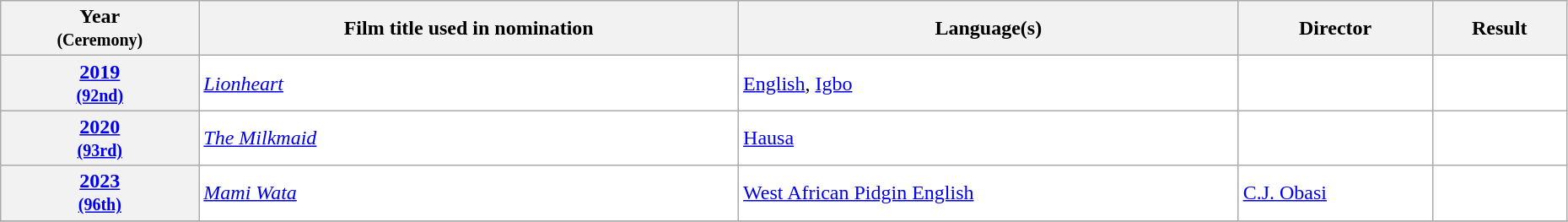<table class="wikitable sortable" width="98%" style="background:#ffffff;">
<tr>
<th>Year<br><small>(Ceremony)</small></th>
<th>Film title used in nomination</th>
<th>Language(s)</th>
<th>Director</th>
<th>Result</th>
</tr>
<tr>
<th align="center"><a href='#'>2019</a><br><small><a href='#'>(92nd)</a></small></th>
<td><em><a href='#'>Lionheart</a></em></td>
<td><a href='#'>English</a>, <a href='#'>Igbo</a></td>
<td></td>
<td></td>
</tr>
<tr>
<th align="center"><a href='#'>2020</a><br><small><a href='#'>(93rd)</a></small></th>
<td><em><a href='#'>The Milkmaid</a></em></td>
<td><a href='#'>Hausa</a></td>
<td></td>
<td></td>
</tr>
<tr>
<th align="center"><a href='#'>2023</a><br><small><a href='#'>(96th)</a></small></th>
<td><em><a href='#'>Mami Wata</a></em></td>
<td><a href='#'>West African Pidgin English</a></td>
<td><a href='#'>C.J. Obasi</a></td>
<td></td>
</tr>
<tr>
</tr>
</table>
